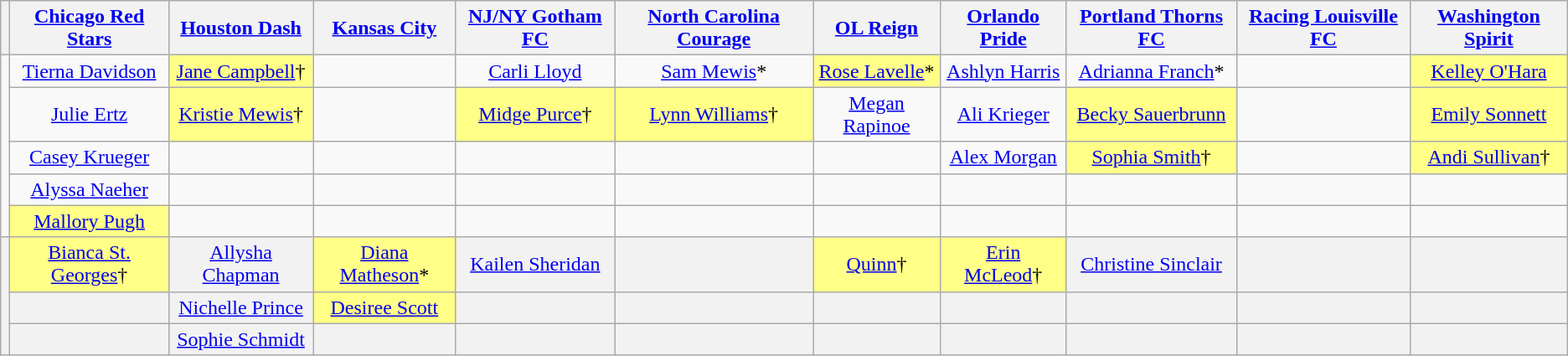<table class="wikitable" style="text-align:center">
<tr>
<th></th>
<th><a href='#'>Chicago Red Stars</a></th>
<th><a href='#'>Houston Dash</a></th>
<th><a href='#'>Kansas City</a></th>
<th><a href='#'>NJ/NY Gotham FC</a></th>
<th><a href='#'>North Carolina Courage</a></th>
<th><a href='#'>OL Reign</a></th>
<th><a href='#'>Orlando Pride</a></th>
<th><a href='#'>Portland Thorns FC</a></th>
<th><a href='#'>Racing Louisville FC</a></th>
<th><a href='#'>Washington Spirit</a></th>
</tr>
<tr>
<td rowspan=5></td>
<td><a href='#'>Tierna Davidson</a></td>
<td bgcolor="ffff88"><a href='#'>Jane Campbell</a>†</td>
<td></td>
<td><a href='#'>Carli Lloyd</a></td>
<td><a href='#'>Sam Mewis</a>*</td>
<td bgcolor="ffff88"><a href='#'>Rose Lavelle</a>*</td>
<td><a href='#'>Ashlyn Harris</a></td>
<td><a href='#'>Adrianna Franch</a>*</td>
<td></td>
<td bgcolor="ffff88"><a href='#'>Kelley O'Hara</a></td>
</tr>
<tr>
<td><a href='#'>Julie Ertz</a></td>
<td bgcolor="ffff88"><a href='#'>Kristie Mewis</a>†</td>
<td></td>
<td bgcolor="ffff88"><a href='#'>Midge Purce</a>†</td>
<td bgcolor="ffff88"><a href='#'>Lynn Williams</a>†</td>
<td><a href='#'>Megan Rapinoe</a></td>
<td><a href='#'>Ali Krieger</a></td>
<td bgcolor="ffff88"><a href='#'>Becky Sauerbrunn</a></td>
<td></td>
<td bgcolor="ffff88"><a href='#'>Emily Sonnett</a></td>
</tr>
<tr>
<td><a href='#'>Casey Krueger</a></td>
<td></td>
<td></td>
<td></td>
<td></td>
<td></td>
<td><a href='#'>Alex Morgan</a></td>
<td bgcolor="ffff88"><a href='#'>Sophia Smith</a>†</td>
<td></td>
<td bgcolor="ffff88"><a href='#'>Andi Sullivan</a>†</td>
</tr>
<tr>
<td><a href='#'>Alyssa Naeher</a></td>
<td></td>
<td></td>
<td></td>
<td></td>
<td></td>
<td></td>
<td></td>
<td></td>
<td></td>
</tr>
<tr>
<td bgcolor="ffff88"><a href='#'>Mallory Pugh</a></td>
<td></td>
<td></td>
<td></td>
<td></td>
<td></td>
<td></td>
<td></td>
<td></td>
<td></td>
</tr>
<tr bgcolor="f2f2f2">
<td rowspan=3></td>
<td bgcolor="ffff88"><a href='#'>Bianca St. Georges</a>†</td>
<td><a href='#'>Allysha Chapman</a></td>
<td bgcolor="ffff88"><a href='#'>Diana Matheson</a>*</td>
<td><a href='#'>Kailen Sheridan</a></td>
<td></td>
<td bgcolor="ffff88"><a href='#'>Quinn</a>†</td>
<td bgcolor="ffff88"><a href='#'>Erin McLeod</a>†</td>
<td><a href='#'>Christine Sinclair</a></td>
<td></td>
<td></td>
</tr>
<tr bgcolor="f2f2f2">
<td></td>
<td><a href='#'>Nichelle Prince</a></td>
<td bgcolor="ffff88"><a href='#'>Desiree Scott</a></td>
<td></td>
<td></td>
<td></td>
<td></td>
<td></td>
<td></td>
<td></td>
</tr>
<tr bgcolor="f2f2f2">
<td></td>
<td><a href='#'>Sophie Schmidt</a></td>
<td></td>
<td></td>
<td></td>
<td></td>
<td></td>
<td></td>
<td></td>
<td></td>
</tr>
</table>
